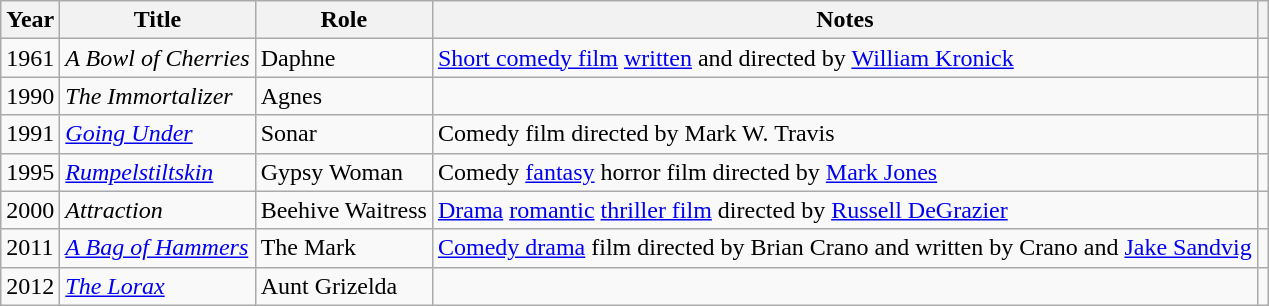<table class="wikitable sortable">
<tr>
<th>Year</th>
<th>Title</th>
<th>Role</th>
<th class="unsortable">Notes</th>
<th class="unsortable"></th>
</tr>
<tr>
<td>1961</td>
<td><em>A Bowl of Cherries</em></td>
<td>Daphne</td>
<td><a href='#'>Short comedy film</a> <a href='#'>written</a> and directed by <a href='#'>William Kronick</a></td>
<td></td>
</tr>
<tr>
<td>1990</td>
<td><em>The Immortalizer</em></td>
<td>Agnes</td>
<td></td>
<td></td>
</tr>
<tr>
<td>1991</td>
<td><em><a href='#'>Going Under</a></em></td>
<td>Sonar</td>
<td>Comedy film directed by Mark W. Travis</td>
<td></td>
</tr>
<tr>
<td>1995</td>
<td><em><a href='#'>Rumpelstiltskin</a></em></td>
<td>Gypsy Woman</td>
<td>Comedy <a href='#'>fantasy</a> horror film directed by <a href='#'>Mark Jones</a></td>
<td></td>
</tr>
<tr>
<td>2000</td>
<td><em>Attraction</em></td>
<td>Beehive Waitress</td>
<td><a href='#'>Drama</a> <a href='#'>romantic</a> <a href='#'>thriller film</a> directed by <a href='#'>Russell DeGrazier</a></td>
<td></td>
</tr>
<tr>
<td>2011</td>
<td><em><a href='#'>A Bag of Hammers</a></em></td>
<td>The Mark</td>
<td><a href='#'>Comedy drama</a> film directed by Brian Crano and written by Crano and <a href='#'>Jake Sandvig</a></td>
<td></td>
</tr>
<tr>
<td>2012</td>
<td><em><a href='#'>The Lorax</a></em></td>
<td>Aunt Grizelda</td>
<td></td>
<td></td>
</tr>
</table>
